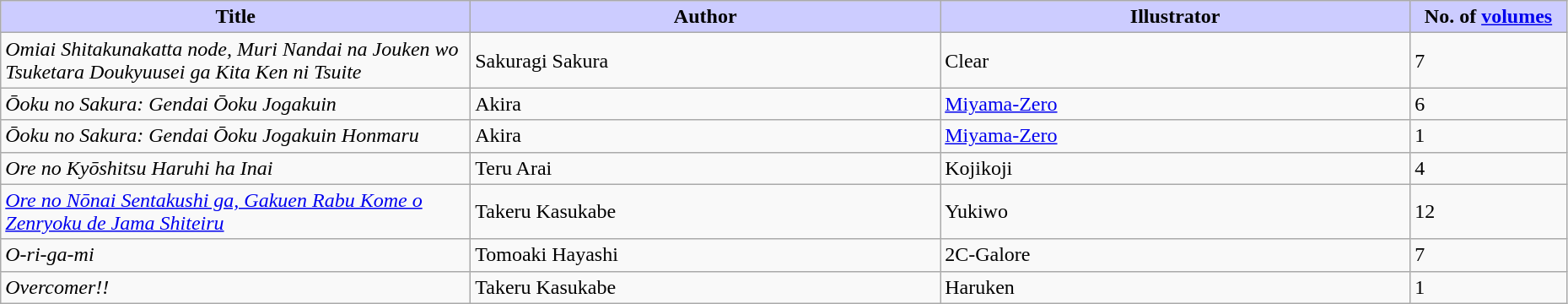<table class="wikitable" style="width: 98%;">
<tr>
<th width=30% style="background:#ccf;">Title</th>
<th width=30% style="background:#ccf;">Author</th>
<th width=30% style="background:#ccf;">Illustrator</th>
<th width=10% style="background:#ccf;">No. of <a href='#'>volumes</a></th>
</tr>
<tr>
<td><em>Omiai Shitakunakatta node, Muri Nandai na Jouken wo Tsuketara Doukyuusei ga Kita Ken ni Tsuite</em></td>
<td>Sakuragi Sakura</td>
<td>Clear</td>
<td>7</td>
</tr>
<tr>
<td><em>Ōoku no Sakura: Gendai Ōoku Jogakuin</em></td>
<td>Akira</td>
<td><a href='#'>Miyama-Zero</a></td>
<td>6</td>
</tr>
<tr>
<td><em>Ōoku no Sakura: Gendai Ōoku Jogakuin Honmaru</em></td>
<td>Akira</td>
<td><a href='#'>Miyama-Zero</a></td>
<td>1</td>
</tr>
<tr>
<td><em>Ore no Kyōshitsu Haruhi ha Inai</em></td>
<td>Teru Arai</td>
<td>Kojikoji</td>
<td>4</td>
</tr>
<tr>
<td><em><a href='#'>Ore no Nōnai Sentakushi ga, Gakuen Rabu Kome o Zenryoku de Jama Shiteiru</a></em></td>
<td>Takeru Kasukabe</td>
<td>Yukiwo</td>
<td>12</td>
</tr>
<tr>
<td><em>O-ri-ga-mi</em></td>
<td>Tomoaki Hayashi</td>
<td>2C-Galore</td>
<td>7</td>
</tr>
<tr>
<td><em>Overcomer!!</em></td>
<td>Takeru Kasukabe</td>
<td>Haruken</td>
<td>1</td>
</tr>
</table>
